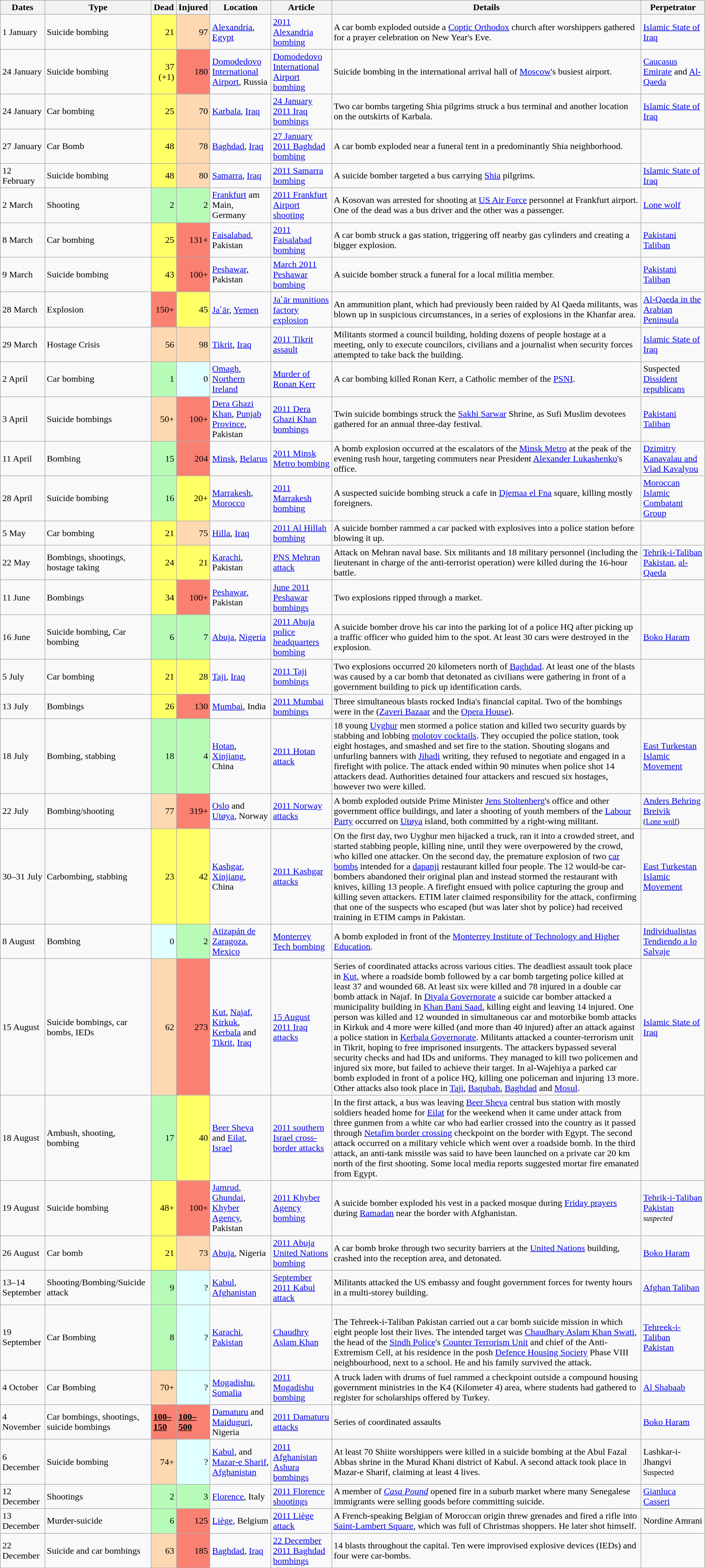<table class="wikitable sortable" id="terrorIncidents2011">
<tr>
<th>Dates</th>
<th>Type</th>
<th data-sort-type="number">Dead</th>
<th data-sort-type="number">Injured</th>
<th>Location</th>
<th>Article</th>
<th class="unsortable">Details</th>
<th>Perpetrator</th>
</tr>
<tr>
<td>1 January</td>
<td>Suicide bombing</td>
<td style="background:#FFFF66;text-align:right">21</td>
<td style="background:#FED8B1;text-align:right">97</td>
<td><a href='#'>Alexandria</a>, <a href='#'>Egypt</a></td>
<td><a href='#'>2011 Alexandria bombing</a></td>
<td>A car bomb exploded outside a <a href='#'>Coptic Orthodox</a> church after worshippers gathered for a prayer celebration on New Year's Eve.</td>
<td><a href='#'>Islamic State of Iraq</a></td>
</tr>
<tr>
<td>24 January</td>
<td>Suicide bombing</td>
<td style="background:#FFFF66;text-align:right">37 (+1)</td>
<td style="background:#FA8072;text-align:right">180</td>
<td><a href='#'>Domodedovo International Airport</a>, Russia</td>
<td><a href='#'>Domodedovo International Airport bombing</a></td>
<td>Suicide bombing in the international arrival hall of <a href='#'>Moscow</a>'s busiest airport.</td>
<td><a href='#'>Caucasus Emirate</a> and <a href='#'>Al-Qaeda</a></td>
</tr>
<tr>
<td>24 January</td>
<td>Car bombing</td>
<td style="background:#FFFF66;text-align:right">25</td>
<td style="background:#FED8B1;text-align:right">70</td>
<td><a href='#'>Karbala</a>, <a href='#'>Iraq</a></td>
<td><a href='#'>24 January 2011 Iraq bombings</a></td>
<td>Two car bombs targeting Shia pilgrims struck a bus terminal and another location on the outskirts of Karbala.</td>
<td><a href='#'>Islamic State of Iraq</a></td>
</tr>
<tr>
<td>27 January</td>
<td>Car Bomb</td>
<td style="background:#FFFF66;text-align:right">48</td>
<td style="background:#FED8B1;text-align:right">78</td>
<td><a href='#'>Baghdad</a>, <a href='#'>Iraq</a></td>
<td><a href='#'>27 January 2011 Baghdad bombing</a></td>
<td>A car bomb exploded near a funeral tent in a predominantly Shia neighborhood.</td>
<td></td>
</tr>
<tr>
<td>12 February</td>
<td>Suicide bombing</td>
<td style="background:#FFFF66;text-align:right">48</td>
<td style="background:#FED8B1;text-align:right">80</td>
<td><a href='#'>Samarra</a>, <a href='#'>Iraq</a></td>
<td><a href='#'>2011 Samarra bombing</a></td>
<td>A suicide bomber targeted a bus carrying <a href='#'>Shia</a> pilgrims.</td>
<td><a href='#'>Islamic State of Iraq</a></td>
</tr>
<tr>
<td>2 March</td>
<td>Shooting</td>
<td style="background:#B6FCB6;text-align:right">2</td>
<td style="background:#B6FCB6;text-align:right">2</td>
<td><a href='#'>Frankfurt</a> am Main, Germany</td>
<td><a href='#'>2011 Frankfurt Airport shooting</a></td>
<td>A Kosovan was arrested for shooting at <a href='#'>US Air Force</a> personnel at Frankfurt airport. One of the dead was a bus driver and the other was a passenger.</td>
<td><a href='#'>Lone wolf</a></td>
</tr>
<tr>
<td>8 March</td>
<td>Car bombing</td>
<td style="background:#FFFF66;text-align:right">25</td>
<td style="background:#FA8072;text-align:right">131+</td>
<td><a href='#'>Faisalabad</a>, Pakistan</td>
<td><a href='#'>2011 Faisalabad bombing</a></td>
<td>A car bomb struck a gas station, triggering off nearby gas cylinders and creating a bigger explosion.</td>
<td><a href='#'>Pakistani Taliban</a></td>
</tr>
<tr>
<td>9 March</td>
<td>Suicide bombing</td>
<td style="background:#FFFF66;text-align:right">43</td>
<td style="background:#FA8072;text-align:right">100+</td>
<td><a href='#'>Peshawar</a>, Pakistan</td>
<td><a href='#'>March 2011 Peshawar bombing</a></td>
<td>A suicide bomber struck a funeral for a local militia member.</td>
<td><a href='#'>Pakistani Taliban</a></td>
</tr>
<tr>
<td>28 March</td>
<td>Explosion</td>
<td style="background:#FA8072;text-align:right">150+</td>
<td style="background:#FFFF66;text-align:right">45</td>
<td><a href='#'>Jaʿār</a>, <a href='#'>Yemen</a></td>
<td><a href='#'>Jaʿār munitions factory explosion</a></td>
<td>An ammunition plant, which had previously been raided by Al Qaeda militants, was blown up in suspicious circumstances, in a series of explosions in the Khanfar area.</td>
<td><a href='#'>Al-Qaeda in the Arabian Peninsula</a></td>
</tr>
<tr>
<td>29 March</td>
<td>Hostage Crisis</td>
<td style="background:#FED8B1;text-align:right">56</td>
<td style="background:#FED8B1;text-align:right">98</td>
<td><a href='#'>Tikrit</a>, <a href='#'>Iraq</a></td>
<td><a href='#'>2011 Tikrit assault</a></td>
<td>Militants stormed a council building, holding dozens of people hostage at a meeting, only to execute councilors, civilians and a journalist when security forces attempted to take back the building.</td>
<td><a href='#'>Islamic State of Iraq</a></td>
</tr>
<tr>
<td>2 April</td>
<td>Car bombing</td>
<td style="background:#B6FCB6;text-align:right">1</td>
<td style="background:#E0FFFF;text-align:right">0</td>
<td><a href='#'>Omagh</a>, <a href='#'>Northern Ireland</a></td>
<td><a href='#'>Murder of Ronan Kerr</a></td>
<td>A car bombing killed Ronan Kerr, a Catholic member of the <a href='#'>PSNI</a>.</td>
<td>Suspected <a href='#'>Dissident republicans</a></td>
</tr>
<tr>
<td>3 April</td>
<td>Suicide bombings</td>
<td style="background:#FED8B1;text-align:right">50+</td>
<td style="background:#FA8072;text-align:right">100+</td>
<td><a href='#'>Dera Ghazi Khan</a>, <a href='#'>Punjab Province</a>, Pakistan</td>
<td><a href='#'>2011 Dera Ghazi Khan bombings</a></td>
<td>Twin suicide bombings struck the <a href='#'>Sakhi Sarwar</a> Shrine, as Sufi Muslim devotees gathered for an annual three-day festival.</td>
<td><a href='#'>Pakistani Taliban</a></td>
</tr>
<tr>
<td>11 April</td>
<td>Bombing</td>
<td style="background:#B6FCB6;text-align:right">15</td>
<td style="background:#FA8072;text-align:right">204</td>
<td><a href='#'>Minsk</a>, <a href='#'>Belarus</a></td>
<td><a href='#'>2011 Minsk Metro bombing</a></td>
<td>A bomb explosion occurred at the escalators of the <a href='#'>Minsk Metro</a> at the peak of the evening rush hour, targeting commuters near President <a href='#'>Alexander Lukashenko</a>'s office.</td>
<td><a href='#'>Dzimitry Kanavalau and Vlad Kavalyou</a></td>
</tr>
<tr>
<td>28 April</td>
<td>Suicide bombing</td>
<td style="background:#B6FCB6;text-align:right">16</td>
<td style="background:#FFFF66;text-align:right">20+</td>
<td><a href='#'>Marrakesh</a>, <a href='#'>Morocco</a></td>
<td><a href='#'>2011 Marrakesh bombing</a></td>
<td>A suspected suicide bombing struck a cafe in <a href='#'>Djemaa el Fna</a> square, killing mostly foreigners.</td>
<td><a href='#'>Moroccan Islamic Combatant Group</a></td>
</tr>
<tr>
<td>5 May</td>
<td>Car bombing</td>
<td style="background:#FFFF66;text-align:right">21</td>
<td style="background:#FED8B1;text-align:right">75</td>
<td><a href='#'>Hilla</a>, <a href='#'>Iraq</a></td>
<td><a href='#'>2011 Al Hillah bombing</a></td>
<td>A suicide bomber rammed a car packed with explosives into a police station before blowing it up.</td>
<td></td>
</tr>
<tr>
<td>22 May</td>
<td>Bombings, shootings, hostage taking</td>
<td style="background:#FFFF66;text-align:right">24</td>
<td style="background:#FFFF66;text-align:right">21</td>
<td><a href='#'>Karachi</a>, Pakistan</td>
<td><a href='#'>PNS Mehran attack</a></td>
<td>Attack on Mehran naval base. Six militants and 18 military personnel (including the lieutenant in charge of the anti-terrorist operation) were killed during the 16-hour battle.</td>
<td><a href='#'>Tehrik-i-Taliban Pakistan</a>, <a href='#'>al-Qaeda</a></td>
</tr>
<tr>
<td>11 June</td>
<td>Bombings</td>
<td style="background:#FFFF66;text-align:right">34</td>
<td style="background:#FA8072;text-align:right">100+</td>
<td><a href='#'>Peshawar</a>, Pakistan</td>
<td><a href='#'>June 2011 Peshawar bombings</a></td>
<td>Two explosions ripped through a market.</td>
<td></td>
</tr>
<tr>
<td>16 June</td>
<td>Suicide bombing, Car bombing</td>
<td style="background:#B6FCB6;text-align:right">6</td>
<td style="background:#B6FCB6;text-align:right">7</td>
<td><a href='#'>Abuja</a>, <a href='#'>Nigeria</a></td>
<td><a href='#'>2011 Abuja police headquarters bombing</a></td>
<td>A suicide bomber drove his car into the parking lot of a police HQ after picking up a traffic officer who guided him to the spot. At least 30 cars were destroyed in the explosion.</td>
<td><a href='#'>Boko Haram</a></td>
</tr>
<tr>
<td>5 July</td>
<td>Car bombing</td>
<td style="background:#FFFF66;text-align:right">21</td>
<td style="background:#FFFF66;text-align:right">28</td>
<td><a href='#'>Taji</a>, <a href='#'>Iraq</a></td>
<td><a href='#'>2011 Taji bombings</a></td>
<td>Two explosions occurred 20 kilometers north of <a href='#'>Baghdad</a>. At least one of the blasts was caused by a car bomb that detonated as civilians were gathering in front of a government building to pick up identification cards.</td>
<td></td>
</tr>
<tr>
<td>13 July</td>
<td>Bombings</td>
<td style="background:#FFFF66;text-align:right">26</td>
<td style="background:#FA8072;text-align:right">130</td>
<td><a href='#'>Mumbai</a>, India</td>
<td><a href='#'>2011 Mumbai bombings</a></td>
<td>Three simultaneous blasts rocked India's financial capital. Two of the bombings were in the (<a href='#'>Zaveri Bazaar</a> and the <a href='#'>Opera House</a>).</td>
<td></td>
</tr>
<tr>
<td>18 July</td>
<td>Bombing, stabbing</td>
<td style="background:#B6FCB6;text-align:right">18</td>
<td style="background:#B6FCB6;text-align:right">4</td>
<td><a href='#'>Hotan</a>, <a href='#'>Xinjiang</a>, China</td>
<td><a href='#'>2011 Hotan attack</a></td>
<td>18 young <a href='#'>Uyghur</a> men stormed a police station and killed two security guards by stabbing and lobbing <a href='#'>molotov cocktails</a>. They occupied the police station, took eight hostages, and smashed and set fire to the station. Shouting slogans and unfurling banners with <a href='#'>Jihadi</a> writing, they refused to negotiate and engaged in a firefight with police. The attack ended within 90 minutes when police shot 14 attackers dead. Authorities detained four attackers and rescued six hostages, however two were killed.</td>
<td><a href='#'>East Turkestan Islamic Movement</a></td>
</tr>
<tr>
<td>22 July</td>
<td>Bombing/shooting</td>
<td style="background:#FED8B1;text-align:right">77</td>
<td style="background:#FA8072;text-align:right">319+</td>
<td><a href='#'>Oslo</a> and <a href='#'>Utøya</a>, Norway</td>
<td><a href='#'>2011 Norway attacks</a></td>
<td>A bomb exploded outside Prime Minister <a href='#'>Jens Stoltenberg</a>'s office and other government office buildings, and later a shooting of youth members of the <a href='#'>Labour Party</a> occurred on <a href='#'>Utøya</a> island, both committed by a right-wing militant.</td>
<td><a href='#'>Anders Behring Breivik</a><br> <small>(<a href='#'>Lone wolf</a>)</small></td>
</tr>
<tr>
<td>30–31 July</td>
<td>Carbombing, stabbing</td>
<td style="background:#FFFF66;text-align:right">23</td>
<td style="background:#FFFF66;text-align:right">42</td>
<td><a href='#'>Kashgar</a>, <a href='#'>Xinjiang</a>, China</td>
<td><a href='#'>2011 Kashgar attacks</a></td>
<td>On the first day, two Uyghur men hijacked a truck, ran it into a crowded street, and started stabbing people, killing nine, until they were overpowered by the crowd, who killed one attacker. On the second day, the premature explosion of two <a href='#'>car bombs</a> intended for a <a href='#'>dapanji</a> restaurant killed four people. The 12 would-be car-bombers abandoned their original plan and instead stormed the restaurant with knives, killing 13 people. A firefight ensued with police capturing the group and killing seven attackers. ETIM later claimed responsibility for the attack, confirming that one of the suspects who escaped (but was later shot by police) had received training in ETIM camps in Pakistan.</td>
<td><a href='#'>East Turkestan Islamic Movement</a></td>
</tr>
<tr>
<td>8 August</td>
<td>Bombing</td>
<td style="background:#E0FFFF;text-align:right">0</td>
<td style="background:#B6FCB6;text-align:right">2</td>
<td><a href='#'>Atizapán de Zaragoza</a>, <a href='#'>Mexico</a></td>
<td><a href='#'>Monterrey Tech bombing</a></td>
<td>A bomb exploded in front of the <a href='#'>Monterrey Institute of Technology and Higher Education</a>.</td>
<td><a href='#'>Individualistas Tendiendo a lo Salvaje</a></td>
</tr>
<tr>
<td>15 August</td>
<td>Suicide bombings, car bombs, IEDs</td>
<td style="background:#FED8B1;text-align:right">62</td>
<td style="background:#FA8072;text-align:right">273</td>
<td><a href='#'>Kut</a>, <a href='#'>Najaf</a>, <a href='#'>Kirkuk</a>, <a href='#'>Kerbala</a> and <a href='#'>Tikrit</a>, <a href='#'>Iraq</a></td>
<td><a href='#'>15 August 2011 Iraq attacks</a></td>
<td>Series of coordinated attacks across various cities. The deadliest assault took place in <a href='#'>Kut</a>, where a roadside bomb followed by a car bomb targeting police killed at least 37 and wounded 68. At least six were killed and 78 injured in a double car bomb attack in Najaf. In <a href='#'>Diyala Governorate</a> a suicide car bomber attacked a municipality building in <a href='#'>Khan Bani Saad</a>, killing eight and leaving 14 injured. One person was killed and 12 wounded in simultaneous car and motorbike bomb attacks in Kirkuk and 4 more were killed (and more than 40 injured) after an attack against a police station in <a href='#'>Kerbala Governorate</a>. Militants attacked a counter-terrorism unit in Tikrit, hoping to free imprisoned insurgents. The attackers bypassed several security checks and had IDs and uniforms. They managed to kill two policemen and injured six more, but failed to achieve their target. In al-Wajehiya a parked car bomb exploded in front of a police HQ, killing one policeman and injuring 13 more. Other attacks also took place in <a href='#'>Taji</a>, <a href='#'>Baqubah</a>, <a href='#'>Baghdad</a> and <a href='#'>Mosul</a>.</td>
<td><a href='#'>Islamic State of Iraq</a></td>
</tr>
<tr>
<td>18 August</td>
<td>Ambush, shooting, bombing</td>
<td style="background:#B6FCB6;text-align:right">17</td>
<td style="background:#FFFF66;text-align:right">40</td>
<td><a href='#'>Beer Sheva</a> and <a href='#'>Eilat</a>, <a href='#'>Israel</a></td>
<td><a href='#'>2011 southern Israel cross-border attacks</a></td>
<td>In the first attack, a bus was leaving <a href='#'>Beer Sheva</a> central bus station with mostly soldiers headed home for <a href='#'>Eilat</a> for the weekend when it came under attack from three gunmen from a white car who had earlier crossed into the country as it passed through <a href='#'>Netafim border crossing</a> checkpoint on the border with Egypt. The second attack occurred on a military vehicle which went over a roadside bomb. In the third attack, an anti-tank missile was said to have been launched on a private car 20 km north of the first shooting. Some local media reports suggested mortar fire emanated from Egypt.</td>
<td></td>
</tr>
<tr>
<td>19 August</td>
<td>Suicide bombing</td>
<td style="background:#FFFF66;text-align:right">48+</td>
<td style="background:#FA8072;text-align:right">100+</td>
<td><a href='#'>Jamrud</a>, <a href='#'>Ghundai</a>, <a href='#'>Khyber Agency</a>, Pakistan</td>
<td><a href='#'>2011 Khyber Agency bombing</a></td>
<td>A suicide bomber exploded his vest in a packed mosque during <a href='#'>Friday prayers</a> during <a href='#'>Ramadan</a> near the border with Afghanistan.</td>
<td><a href='#'>Tehrik-i-Taliban Pakistan</a> <small><em>suspected</em></small></td>
</tr>
<tr>
<td>26 August</td>
<td>Car bomb</td>
<td style="background:#FFFF66;text-align:right">21</td>
<td style="background:#FED8B1;text-align:right">73</td>
<td><a href='#'>Abuja</a>, Nigeria</td>
<td><a href='#'>2011 Abuja United Nations bombing</a></td>
<td>A car bomb broke through two security barriers at the <a href='#'>United Nations</a> building, crashed into the reception area, and detonated.</td>
<td><a href='#'>Boko Haram</a></td>
</tr>
<tr>
<td>13–14 September</td>
<td>Shooting/Bombing/Suicide attack</td>
<td style="background:#B6FCB6;text-align:right">9</td>
<td style="background:#E0FFFF;text-align:right">?</td>
<td><a href='#'>Kabul</a>, <a href='#'>Afghanistan</a></td>
<td><a href='#'>September 2011 Kabul attack</a></td>
<td>Militants attacked the US embassy and fought government forces for twenty hours in a multi-storey building.</td>
<td><a href='#'>Afghan Taliban</a></td>
</tr>
<tr>
<td>19 September</td>
<td>Car Bombing</td>
<td style="background:#B6FCB6;text-align:right">8</td>
<td style="background:#E0FFFF;text-align:right">?</td>
<td><a href='#'>Karachi</a>, <a href='#'>Pakistan</a></td>
<td><a href='#'>Chaudhry Aslam Khan</a></td>
<td><br>The Tehreek-i-Taliban Pakistan carried out a car bomb suicide mission in which eight people lost their lives. The intended target was <a href='#'>Chaudhary Aslam Khan Swati</a>, the head of the <a href='#'>Sindh Police</a>'s <a href='#'>Counter Terrorism Unit</a> and chief of the Anti-Extremism Cell, at his residence in the posh <a href='#'>Defence Housing Society</a> Phase VIII neighbourhood, next to a school. He and his family survived the attack.</td>
<td><a href='#'>Tehreek-i-Taliban Pakistan</a></td>
</tr>
<tr>
<td>4 October</td>
<td>Car Bombing</td>
<td style="background:#FED8B1;text-align:right">70+</td>
<td style="background:#E0FFFF;text-align:right">?</td>
<td><a href='#'>Mogadishu</a>, <a href='#'>Somalia</a></td>
<td><a href='#'>2011 Mogadishu bombing</a></td>
<td>A truck laden with drums of fuel rammed a checkpoint outside a compound housing government ministries in the K4 (Kilometer 4) area, where students had gathered to register for scholarships offered by Turkey.</td>
<td><a href='#'>Al Shabaab</a></td>
</tr>
<tr>
<td>4 November</td>
<td>Car bombings, shootings, suicide bombings</td>
<td style="background:#FA8072;text-align:left"><strong><u>100–150</u></strong></td>
<td style="background:#FA8072;text-align:left"><strong><u>100–500</u></strong></td>
<td><a href='#'>Damaturu</a> and <a href='#'>Maiduguri</a>, Nigeria</td>
<td><a href='#'>2011 Damaturu attacks</a></td>
<td>Series of coordinated assaults</td>
<td><a href='#'>Boko Haram</a></td>
</tr>
<tr>
<td>6 December</td>
<td>Suicide bombing</td>
<td style="background:#FED8B1;text-align:right">74+</td>
<td style="background:#E0FFFF;text-align:right">?</td>
<td><a href='#'>Kabul</a>, and <a href='#'>Mazar-e Sharif</a>, <a href='#'>Afghanistan</a></td>
<td><a href='#'>2011 Afghanistan Ashura bombings</a></td>
<td>At least 70 Shiite worshippers were killed in a suicide bombing at the Abul Fazal Abbas shrine in the Murad Khani district of Kabul. A second attack took place in Mazar-e Sharif, claiming at least 4 lives.</td>
<td>Lashkar-i-Jhangvi<br><small>Suspected</small></td>
</tr>
<tr>
<td>12 December</td>
<td>Shootings</td>
<td style="background:#B6FCB6;text-align:right">2</td>
<td style="background:#B6FCB6;text-align:right">3</td>
<td><a href='#'>Florence</a>, Italy</td>
<td><a href='#'>2011 Florence shootings</a></td>
<td>A member of <em><a href='#'>Casa Pound</a></em> opened fire in a suburb market where many Senegalese immigrants were selling goods before committing suicide.</td>
<td><a href='#'>Gianluca Casseri</a></td>
</tr>
<tr>
<td>13 December</td>
<td>Murder-suicide</td>
<td style="background:#B6FCB6;text-align:right">6</td>
<td style="background:#FA8072;text-align:right">125</td>
<td><a href='#'>Liège</a>, Belgium</td>
<td><a href='#'>2011 Liège attack</a></td>
<td>A French-speaking Belgian of Moroccan origin threw grenades and fired a rifle into <a href='#'>Saint-Lambert Square</a>, which was full of Christmas shoppers. He later shot himself.</td>
<td>Nordine Amrani</td>
</tr>
<tr>
<td>22 December</td>
<td>Suicide and car bombings</td>
<td style="background:#FED8B1;text-align:right">63</td>
<td style="background:#FA8072;text-align:right">185</td>
<td><a href='#'>Baghdad</a>, <a href='#'>Iraq</a></td>
<td><a href='#'>22 December 2011 Baghdad bombings</a></td>
<td>14 blasts throughout the capital. Ten were improvised explosive devices (IEDs) and four were car-bombs.</td>
<td></td>
</tr>
</table>
